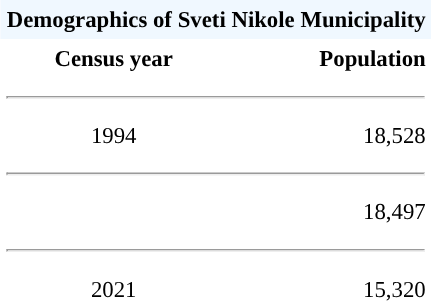<table class="toccolours" align="center" cellpadding="4" cellspacing="0" style="margin:0 0 1em 1em; font-size: 95%;|">
<tr>
<th colspan="2"  style="background:#f0f8ff; text-align:center;">Demographics of <strong>Sveti Nikole Municipality</strong></th>
</tr>
<tr>
<th style="text-align:center;">Census year</th>
<th style="text-align:right;">Population</th>
</tr>
<tr>
<td colspan=3><hr></td>
</tr>
<tr>
<td style="text-align:center;">1994</td>
<td style="text-align:right;">18,528</td>
</tr>
<tr>
<td colspan=3><hr></td>
</tr>
<tr>
<td style="text-align:center;"></td>
<td style="text-align:right;">18,497</td>
</tr>
<tr>
<td colspan=3><hr></td>
</tr>
<tr>
<td style="text-align:center;">2021</td>
<td style="text-align:right;">15,320</td>
</tr>
<tr>
</tr>
</table>
